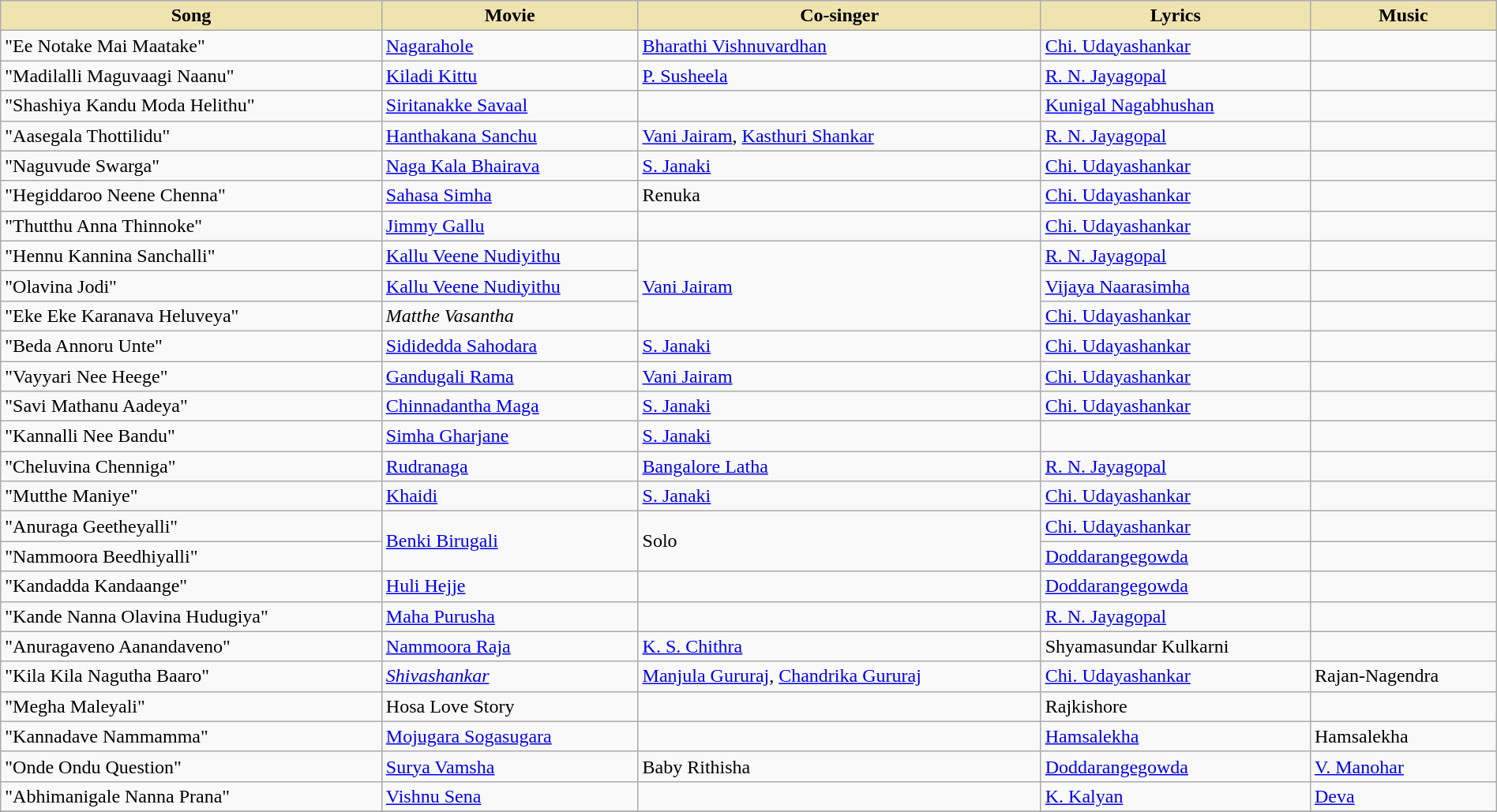<table class="wikitable" style="width:100%;">
<tr>
<th style="background:#efe4b0;">Song</th>
<th style="background:#efe4b0;">Movie</th>
<th style="background:#efe4b0;">Co-singer</th>
<th style="background:#efe4b0;">Lyrics</th>
<th style="background:#efe4b0;">Music</th>
</tr>
<tr>
<td>"Ee Notake Mai Maatake"</td>
<td><a href='#'>Nagarahole</a></td>
<td><a href='#'>Bharathi Vishnuvardhan</a></td>
<td><a href='#'>Chi. Udayashankar</a></td>
<td></td>
</tr>
<tr>
<td>"Madilalli Maguvaagi Naanu"</td>
<td><a href='#'>Kiladi Kittu</a></td>
<td><a href='#'>P. Susheela</a></td>
<td><a href='#'>R. N. Jayagopal</a></td>
<td></td>
</tr>
<tr>
<td>"Shashiya Kandu Moda Helithu"</td>
<td><a href='#'>Siritanakke Savaal</a></td>
<td></td>
<td><a href='#'>Kunigal Nagabhushan</a></td>
<td></td>
</tr>
<tr>
<td>"Aasegala Thottilidu"</td>
<td><a href='#'>Hanthakana Sanchu</a></td>
<td><a href='#'>Vani Jairam</a>, <a href='#'>Kasthuri Shankar</a></td>
<td><a href='#'>R. N. Jayagopal</a></td>
<td></td>
</tr>
<tr>
<td>"Naguvude Swarga"</td>
<td><a href='#'>Naga Kala Bhairava</a></td>
<td><a href='#'>S. Janaki</a></td>
<td><a href='#'>Chi. Udayashankar</a></td>
<td></td>
</tr>
<tr>
<td>"Hegiddaroo Neene Chenna"</td>
<td><a href='#'>Sahasa Simha</a></td>
<td>Renuka</td>
<td><a href='#'>Chi. Udayashankar</a></td>
<td></td>
</tr>
<tr>
<td>"Thutthu Anna Thinnoke"</td>
<td><a href='#'>Jimmy Gallu</a></td>
<td></td>
<td><a href='#'>Chi. Udayashankar</a></td>
<td></td>
</tr>
<tr>
<td>"Hennu Kannina Sanchalli"</td>
<td><a href='#'>Kallu Veene Nudiyithu</a></td>
<td rowspan=3><a href='#'>Vani Jairam</a></td>
<td><a href='#'>R. N. Jayagopal</a></td>
<td></td>
</tr>
<tr>
<td>"Olavina Jodi"</td>
<td><a href='#'>Kallu Veene Nudiyithu</a></td>
<td><a href='#'>Vijaya Naarasimha</a></td>
<td></td>
</tr>
<tr>
<td>"Eke Eke Karanava Heluveya"</td>
<td><em>Matthe Vasantha</em></td>
<td><a href='#'>Chi. Udayashankar</a></td>
<td></td>
</tr>
<tr>
<td>"Beda Annoru Unte"</td>
<td><a href='#'>Sididedda Sahodara</a></td>
<td><a href='#'>S. Janaki</a></td>
<td><a href='#'>Chi. Udayashankar</a></td>
<td></td>
</tr>
<tr>
<td>"Vayyari Nee Heege"</td>
<td><a href='#'>Gandugali Rama</a></td>
<td><a href='#'>Vani Jairam</a></td>
<td><a href='#'>Chi. Udayashankar</a></td>
<td></td>
</tr>
<tr>
<td>"Savi Mathanu Aadeya"</td>
<td><a href='#'>Chinnadantha Maga</a></td>
<td><a href='#'>S. Janaki</a></td>
<td><a href='#'>Chi. Udayashankar</a></td>
<td></td>
</tr>
<tr>
<td>"Kannalli Nee Bandu"</td>
<td><a href='#'>Simha Gharjane</a></td>
<td><a href='#'>S. Janaki</a></td>
<td></td>
<td></td>
</tr>
<tr>
<td>"Cheluvina Chenniga"</td>
<td><a href='#'>Rudranaga</a></td>
<td><a href='#'>Bangalore Latha</a></td>
<td><a href='#'>R. N. Jayagopal</a></td>
<td></td>
</tr>
<tr>
<td>"Mutthe Maniye"</td>
<td><a href='#'>Khaidi</a></td>
<td><a href='#'>S. Janaki</a></td>
<td><a href='#'>Chi. Udayashankar</a></td>
<td></td>
</tr>
<tr>
<td>"Anuraga Geetheyalli"</td>
<td rowspan=2><a href='#'>Benki Birugali</a></td>
<td rowspan=2>Solo</td>
<td><a href='#'>Chi. Udayashankar</a></td>
<td></td>
</tr>
<tr>
<td>"Nammoora Beedhiyalli"</td>
<td><a href='#'>Doddarangegowda</a></td>
<td></td>
</tr>
<tr>
<td>"Kandadda Kandaange"</td>
<td><a href='#'>Huli Hejje</a></td>
<td></td>
<td><a href='#'>Doddarangegowda</a></td>
<td></td>
</tr>
<tr>
<td>"Kande Nanna Olavina Hudugiya"</td>
<td><a href='#'>Maha Purusha</a></td>
<td></td>
<td><a href='#'>R. N. Jayagopal</a></td>
<td></td>
</tr>
<tr>
<td>"Anuragaveno Aanandaveno"</td>
<td><a href='#'>Nammoora Raja</a></td>
<td><a href='#'>K. S. Chithra</a></td>
<td>Shyamasundar Kulkarni</td>
<td></td>
</tr>
<tr>
<td>"Kila Kila Nagutha Baaro"</td>
<td><em><a href='#'>Shivashankar</a></em></td>
<td><a href='#'>Manjula Gururaj</a>, <a href='#'>Chandrika Gururaj</a></td>
<td><a href='#'>Chi. Udayashankar</a></td>
<td>Rajan-Nagendra</td>
</tr>
<tr>
<td>"Megha Maleyali"</td>
<td>Hosa Love Story</td>
<td></td>
<td>Rajkishore</td>
<td></td>
</tr>
<tr>
<td>"Kannadave Nammamma"</td>
<td><a href='#'>Mojugara Sogasugara</a></td>
<td></td>
<td><a href='#'>Hamsalekha</a></td>
<td>Hamsalekha</td>
</tr>
<tr>
<td>"Onde Ondu Question"</td>
<td><a href='#'>Surya Vamsha</a></td>
<td>Baby Rithisha</td>
<td><a href='#'>Doddarangegowda</a></td>
<td><a href='#'>V. Manohar</a></td>
</tr>
<tr>
<td>"Abhimanigale Nanna Prana"</td>
<td><a href='#'>Vishnu Sena</a></td>
<td></td>
<td><a href='#'>K. Kalyan</a></td>
<td><a href='#'>Deva</a></td>
</tr>
<tr>
</tr>
</table>
